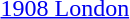<table>
<tr>
<td><a href='#'>1908 London</a><br></td>
<td></td>
<td></td>
<td></td>
</tr>
</table>
